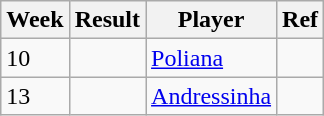<table class=wikitable>
<tr>
<th>Week</th>
<th>Result</th>
<th>Player</th>
<th>Ref</th>
</tr>
<tr>
<td>10</td>
<td></td>
<td> <a href='#'>Poliana</a></td>
<td></td>
</tr>
<tr>
<td>13</td>
<td></td>
<td> <a href='#'>Andressinha</a></td>
<td></td>
</tr>
</table>
